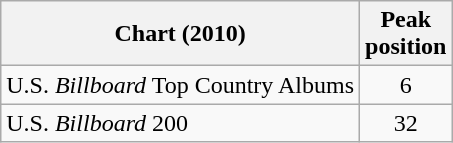<table class="wikitable">
<tr>
<th>Chart (2010)</th>
<th>Peak<br>position</th>
</tr>
<tr>
<td>U.S. <em>Billboard</em> Top Country Albums</td>
<td style="text-align:center;">6</td>
</tr>
<tr>
<td>U.S. <em>Billboard</em> 200</td>
<td style="text-align:center;">32</td>
</tr>
</table>
